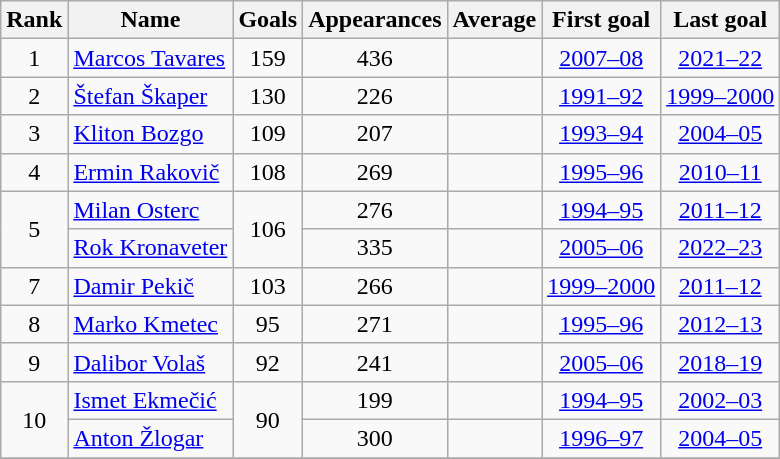<table class="wikitable sortable" style="text-align: center;">
<tr>
<th>Rank</th>
<th class="unsortable">Name</th>
<th>Goals</th>
<th>Appearances</th>
<th>Average</th>
<th>First goal</th>
<th>Last goal</th>
</tr>
<tr>
<td>1</td>
<td style="text-align: left;"><a href='#'>Marcos Tavares</a></td>
<td>159</td>
<td>436</td>
<td></td>
<td><a href='#'>2007–08</a></td>
<td><a href='#'>2021–22</a></td>
</tr>
<tr>
<td>2</td>
<td style="text-align: left;"><a href='#'>Štefan Škaper</a></td>
<td>130</td>
<td>226</td>
<td></td>
<td><a href='#'>1991–92</a></td>
<td><a href='#'>1999–2000</a></td>
</tr>
<tr>
<td>3</td>
<td style="text-align: left;"><a href='#'>Kliton Bozgo</a></td>
<td>109</td>
<td>207</td>
<td></td>
<td><a href='#'>1993–94</a></td>
<td><a href='#'>2004–05</a></td>
</tr>
<tr>
<td>4</td>
<td style="text-align: left;"><a href='#'>Ermin Rakovič</a></td>
<td>108</td>
<td>269</td>
<td></td>
<td><a href='#'>1995–96</a></td>
<td><a href='#'>2010–11</a></td>
</tr>
<tr>
<td rowspan="2">5</td>
<td style="text-align: left;"><a href='#'>Milan Osterc</a></td>
<td rowspan="2">106</td>
<td>276</td>
<td></td>
<td><a href='#'>1994–95</a></td>
<td><a href='#'>2011–12</a></td>
</tr>
<tr>
<td style="text-align: left;"><a href='#'>Rok Kronaveter</a></td>
<td>335</td>
<td></td>
<td><a href='#'>2005–06</a></td>
<td><a href='#'>2022–23</a></td>
</tr>
<tr>
<td>7</td>
<td style="text-align: left;"><a href='#'>Damir Pekič</a></td>
<td>103</td>
<td>266</td>
<td></td>
<td><a href='#'>1999–2000</a></td>
<td><a href='#'>2011–12</a></td>
</tr>
<tr>
<td>8</td>
<td style="text-align: left;"><a href='#'>Marko Kmetec</a></td>
<td>95</td>
<td>271</td>
<td></td>
<td><a href='#'>1995–96</a></td>
<td><a href='#'>2012–13</a></td>
</tr>
<tr>
<td>9</td>
<td style="text-align: left;"><a href='#'>Dalibor Volaš</a></td>
<td>92</td>
<td>241</td>
<td></td>
<td><a href='#'>2005–06</a></td>
<td><a href='#'>2018–19</a></td>
</tr>
<tr>
<td rowspan="2">10</td>
<td style="text-align: left;"><a href='#'>Ismet Ekmečić</a></td>
<td rowspan="2">90</td>
<td>199</td>
<td></td>
<td><a href='#'>1994–95</a></td>
<td><a href='#'>2002–03</a></td>
</tr>
<tr>
<td style="text-align: left;"><a href='#'>Anton Žlogar</a></td>
<td>300</td>
<td></td>
<td><a href='#'>1996–97</a></td>
<td><a href='#'>2004–05</a></td>
</tr>
<tr>
</tr>
</table>
